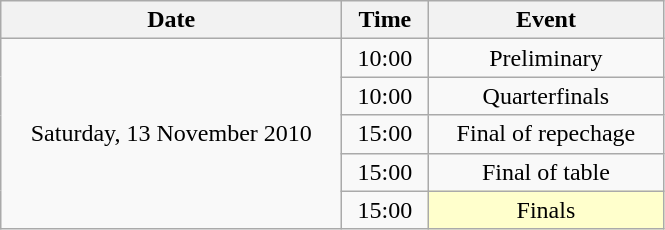<table class = "wikitable" style="text-align:center;">
<tr>
<th width=220>Date</th>
<th width=50>Time</th>
<th width=150>Event</th>
</tr>
<tr>
<td rowspan=5>Saturday, 13 November 2010</td>
<td>10:00</td>
<td>Preliminary</td>
</tr>
<tr>
<td>10:00</td>
<td>Quarterfinals</td>
</tr>
<tr>
<td>15:00</td>
<td>Final of repechage</td>
</tr>
<tr>
<td>15:00</td>
<td>Final of table</td>
</tr>
<tr>
<td>15:00</td>
<td bgcolor=ffffcc>Finals</td>
</tr>
</table>
